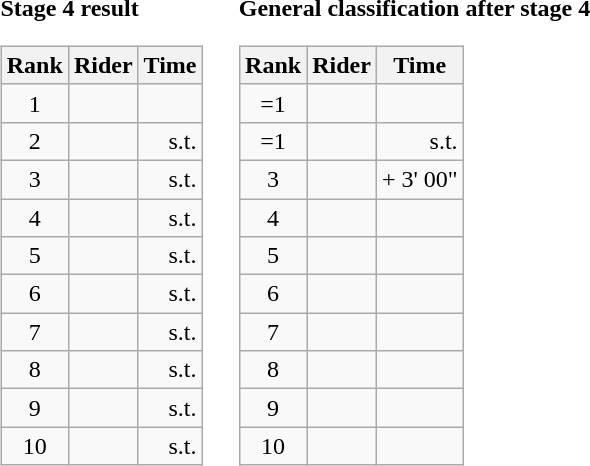<table>
<tr>
<td><strong>Stage 4 result</strong><br><table class="wikitable">
<tr>
<th scope="col">Rank</th>
<th scope="col">Rider</th>
<th scope="col">Time</th>
</tr>
<tr>
<td style="text-align:center;">1</td>
<td></td>
<td style="text-align:right;"></td>
</tr>
<tr>
<td style="text-align:center;">2</td>
<td></td>
<td style="text-align:right;">s.t.</td>
</tr>
<tr>
<td style="text-align:center;">3</td>
<td></td>
<td style="text-align:right;">s.t.</td>
</tr>
<tr>
<td style="text-align:center;">4</td>
<td></td>
<td style="text-align:right;">s.t.</td>
</tr>
<tr>
<td style="text-align:center;">5</td>
<td></td>
<td style="text-align:right;">s.t.</td>
</tr>
<tr>
<td style="text-align:center;">6</td>
<td></td>
<td style="text-align:right;">s.t.</td>
</tr>
<tr>
<td style="text-align:center;">7</td>
<td></td>
<td style="text-align:right;">s.t.</td>
</tr>
<tr>
<td style="text-align:center;">8</td>
<td></td>
<td style="text-align:right;">s.t.</td>
</tr>
<tr>
<td style="text-align:center;">9</td>
<td></td>
<td style="text-align:right;">s.t.</td>
</tr>
<tr>
<td style="text-align:center;">10</td>
<td></td>
<td style="text-align:right;">s.t.</td>
</tr>
</table>
</td>
<td></td>
<td><strong>General classification after stage 4</strong><br><table class="wikitable">
<tr>
<th scope="col">Rank</th>
<th scope="col">Rider</th>
<th scope="col">Time</th>
</tr>
<tr>
<td style="text-align:center;">=1</td>
<td></td>
<td style="text-align:right;"></td>
</tr>
<tr>
<td style="text-align:center;">=1</td>
<td></td>
<td style="text-align:right;">s.t.</td>
</tr>
<tr>
<td style="text-align:center;">3</td>
<td></td>
<td style="text-align:right;">+ 3' 00"</td>
</tr>
<tr>
<td style="text-align:center;">4</td>
<td></td>
<td></td>
</tr>
<tr>
<td style="text-align:center;">5</td>
<td></td>
<td></td>
</tr>
<tr>
<td style="text-align:center;">6</td>
<td></td>
<td></td>
</tr>
<tr>
<td style="text-align:center;">7</td>
<td></td>
<td></td>
</tr>
<tr>
<td style="text-align:center;">8</td>
<td></td>
<td></td>
</tr>
<tr>
<td style="text-align:center;">9</td>
<td></td>
<td></td>
</tr>
<tr>
<td style="text-align:center;">10</td>
<td></td>
<td></td>
</tr>
</table>
</td>
</tr>
</table>
